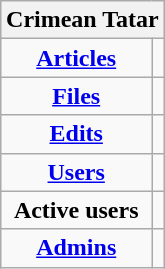<table class="wikitable" align=right style="text-align: center;">
<tr>
<th colspan=2>Crimean Tatar </th>
</tr>
<tr>
<td><strong><a href='#'>Articles</a></strong></td>
<td></td>
</tr>
<tr>
<td><strong><a href='#'>Files</a></strong></td>
<td></td>
</tr>
<tr>
<td><strong><a href='#'>Edits</a></strong></td>
<td></td>
</tr>
<tr>
<td><strong><a href='#'>Users</a></strong></td>
<td></td>
</tr>
<tr>
<td><strong>Active users</strong></td>
<td></td>
</tr>
<tr>
<td><strong><a href='#'>Admins</a></strong></td>
<td></td>
</tr>
</table>
